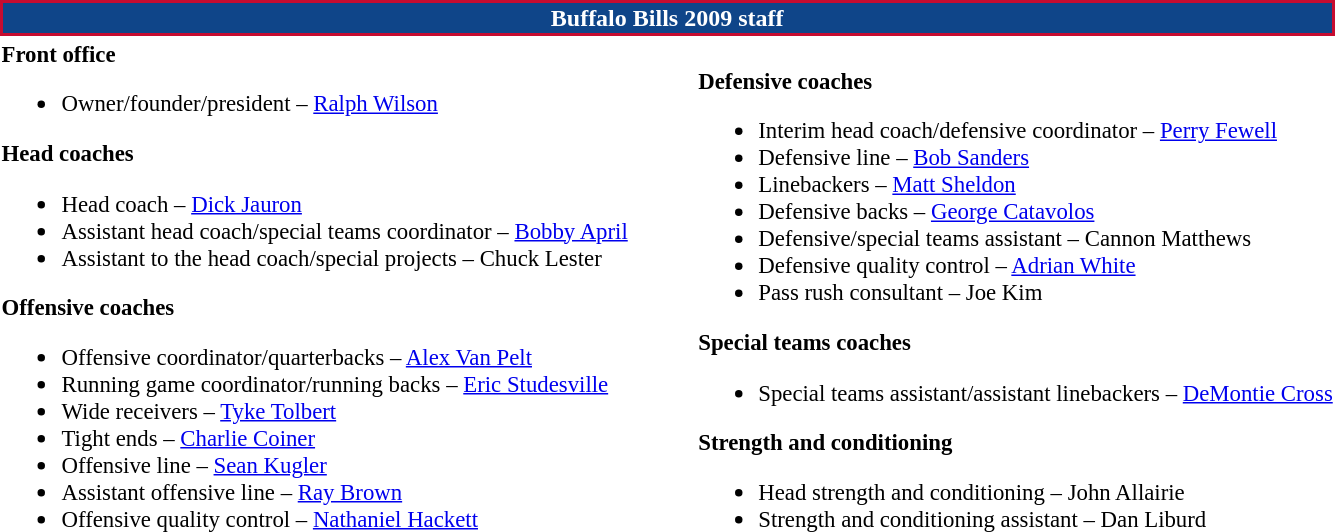<table class="toccolours" style="text-align: left;">
<tr>
<th colspan="7" style="background:#0f4589; color:white; text-align: center; border:2px solid #c60c30;">Buffalo Bills 2009 staff</th>
</tr>
<tr>
<td style="font-size:95%; vertical-align:top;"><strong>Front office</strong><br><ul><li>Owner/founder/president – <a href='#'>Ralph Wilson</a></li></ul><strong>Head coaches</strong><ul><li>Head coach – <a href='#'>Dick Jauron</a></li><li>Assistant head coach/special teams  coordinator – <a href='#'>Bobby April</a></li><li>Assistant to the head coach/special projects – Chuck Lester</li></ul><strong>Offensive coaches</strong><ul><li>Offensive coordinator/quarterbacks – <a href='#'>Alex Van Pelt</a></li><li>Running game coordinator/running backs – <a href='#'>Eric Studesville</a></li><li>Wide receivers – <a href='#'>Tyke Tolbert</a></li><li>Tight ends – <a href='#'>Charlie Coiner</a></li><li>Offensive line – <a href='#'>Sean Kugler</a></li><li>Assistant offensive line – <a href='#'>Ray Brown</a></li><li>Offensive quality control – <a href='#'>Nathaniel Hackett</a></li></ul></td>
<td width="35"> </td>
<td valign="top"></td>
<td style="font-size:95%; vertical-align:top;"><br><strong>Defensive coaches</strong><ul><li>Interim head coach/defensive coordinator – <a href='#'>Perry Fewell</a></li><li>Defensive line – <a href='#'>Bob Sanders</a></li><li>Linebackers – <a href='#'>Matt Sheldon</a></li><li>Defensive backs – <a href='#'>George Catavolos</a></li><li>Defensive/special teams assistant – Cannon Matthews</li><li>Defensive quality control – <a href='#'>Adrian White</a></li><li>Pass rush consultant – Joe Kim</li></ul><strong>Special teams coaches</strong><ul><li>Special teams assistant/assistant linebackers – <a href='#'>DeMontie Cross</a></li></ul><strong>Strength and conditioning</strong><ul><li>Head strength and conditioning – John Allairie</li><li>Strength and conditioning assistant – Dan Liburd</li></ul></td>
</tr>
</table>
